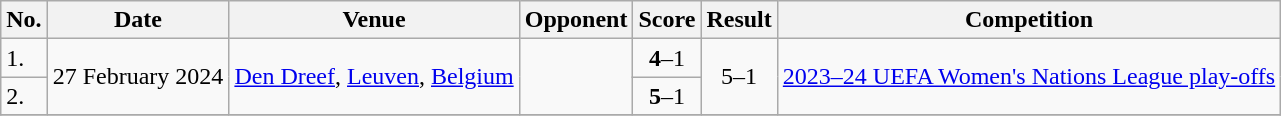<table class="wikitable">
<tr>
<th>No.</th>
<th>Date</th>
<th>Venue</th>
<th>Opponent</th>
<th>Score</th>
<th>Result</th>
<th>Competition</th>
</tr>
<tr>
<td>1.</td>
<td rowspan=2>27 February 2024</td>
<td rowspan=2><a href='#'>Den Dreef</a>, <a href='#'>Leuven</a>, <a href='#'>Belgium</a></td>
<td rowspan=2></td>
<td align=center><strong>4</strong>–1</td>
<td rowspan=2 align=center>5–1</td>
<td rowspan=2><a href='#'>2023–24 UEFA Women's Nations League play-offs</a></td>
</tr>
<tr>
<td>2.</td>
<td align=center><strong>5</strong>–1</td>
</tr>
<tr>
</tr>
</table>
